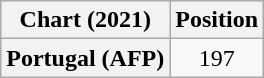<table class="wikitable plainrowheaders" style="text-align:center">
<tr>
<th scope="col">Chart (2021)</th>
<th scope="col">Position</th>
</tr>
<tr>
<th scope="row">Portugal (AFP)</th>
<td>197</td>
</tr>
</table>
